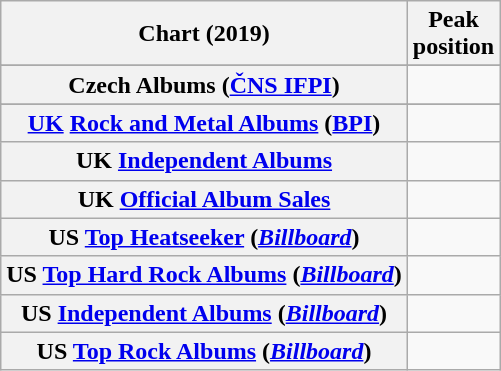<table class="wikitable plainrowheaders">
<tr>
<th scope="col">Chart (2019)</th>
<th scope="col">Peak<br>position</th>
</tr>
<tr>
</tr>
<tr>
</tr>
<tr>
</tr>
<tr>
<th scope="row">Czech Albums (<a href='#'>ČNS IFPI</a>)</th>
<td></td>
</tr>
<tr>
</tr>
<tr>
</tr>
<tr>
</tr>
<tr>
</tr>
<tr>
</tr>
<tr>
</tr>
<tr>
</tr>
<tr>
</tr>
<tr>
<th scope="row"><a href='#'>UK</a> <a href='#'>Rock and Metal Albums</a> (<a href='#'>BPI</a>)</th>
<td></td>
</tr>
<tr>
<th scope="row">UK <a href='#'>Independent Albums</a></th>
<td></td>
</tr>
<tr>
<th scope="row">UK <a href='#'>Official Album Sales</a></th>
<td></td>
</tr>
<tr>
<th scope="row">US <a href='#'>Top Heatseeker</a> (<em><a href='#'>Billboard</a></em>)</th>
<td></td>
</tr>
<tr>
<th scope="row">US <a href='#'>Top Hard Rock Albums</a> (<em><a href='#'>Billboard</a></em>)</th>
<td></td>
</tr>
<tr>
<th scope="row">US <a href='#'>Independent Albums</a> (<em><a href='#'>Billboard</a></em>)</th>
<td></td>
</tr>
<tr>
<th scope="row">US <a href='#'>Top Rock Albums</a> (<em><a href='#'>Billboard</a></em>)</th>
<td></td>
</tr>
</table>
